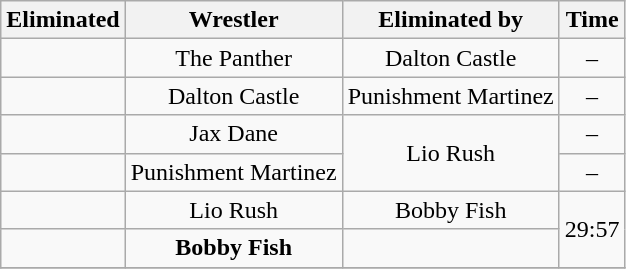<table class="wikitable sortable" style="text-align:center;">
<tr>
<th>Eliminated</th>
<th>Wrestler</th>
<th>Eliminated by</th>
<th>Time</th>
</tr>
<tr>
<td></td>
<td>The Panther</td>
<td>Dalton Castle</td>
<td>–</td>
</tr>
<tr>
<td></td>
<td>Dalton Castle</td>
<td>Punishment Martinez</td>
<td>–</td>
</tr>
<tr>
<td></td>
<td>Jax Dane</td>
<td rowspan=2>Lio Rush</td>
<td>–</td>
</tr>
<tr>
<td></td>
<td>Punishment Martinez</td>
<td>–</td>
</tr>
<tr>
<td></td>
<td>Lio Rush</td>
<td>Bobby Fish</td>
<td rowspan=2>29:57</td>
</tr>
<tr>
<td><strong></strong></td>
<td><strong>Bobby Fish</strong></td>
<td></td>
</tr>
<tr>
</tr>
</table>
